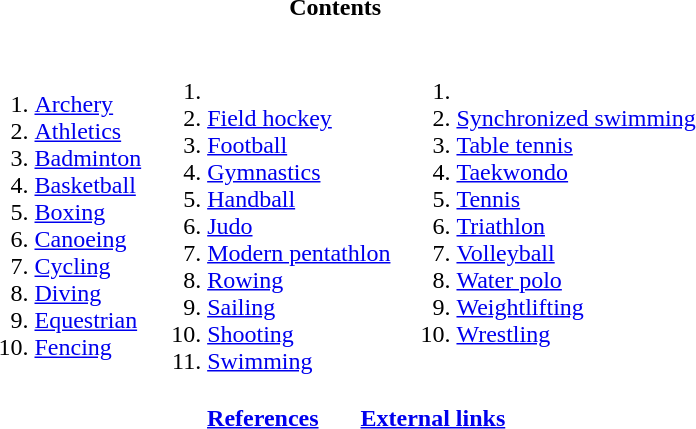<table id="toc" class="toc" summary="Contents">
<tr>
<td style="text-align:center;" colspan=3><strong>Contents</strong></td>
</tr>
<tr>
<td><br><ol><li><a href='#'>Archery</a></li><li><a href='#'>Athletics</a></li><li><a href='#'>Badminton</a></li><li><a href='#'>Basketball</a></li><li><a href='#'>Boxing</a></li><li><a href='#'>Canoeing</a></li><li><a href='#'>Cycling</a></li><li><a href='#'>Diving</a></li><li><a href='#'>Equestrian</a></li><li><a href='#'>Fencing</a></li></ol></td>
<td valign=top><br><ol><li><li><a href='#'>Field hockey</a></li><li><a href='#'>Football</a></li><li><a href='#'>Gymnastics</a></li><li><a href='#'>Handball</a></li><li><a href='#'>Judo</a></li><li><a href='#'>Modern pentathlon</a></li><li><a href='#'>Rowing</a></li><li><a href='#'>Sailing</a></li><li><a href='#'>Shooting</a></li><li><a href='#'>Swimming</a></li></ol></td>
<td valign=top><br><ol><li><li><a href='#'>Synchronized swimming</a></li><li><a href='#'>Table tennis</a></li><li><a href='#'>Taekwondo</a></li><li><a href='#'>Tennis</a></li><li><a href='#'>Triathlon</a></li><li><a href='#'>Volleyball</a></li><li><a href='#'>Water polo</a></li><li><a href='#'>Weightlifting</a></li><li><a href='#'>Wrestling</a></li></ol></td>
</tr>
<tr>
<td style="text-align:center;" colspan="3">       <strong><a href='#'>References</a></strong>       <strong><a href='#'>External links</a></strong></td>
</tr>
</table>
